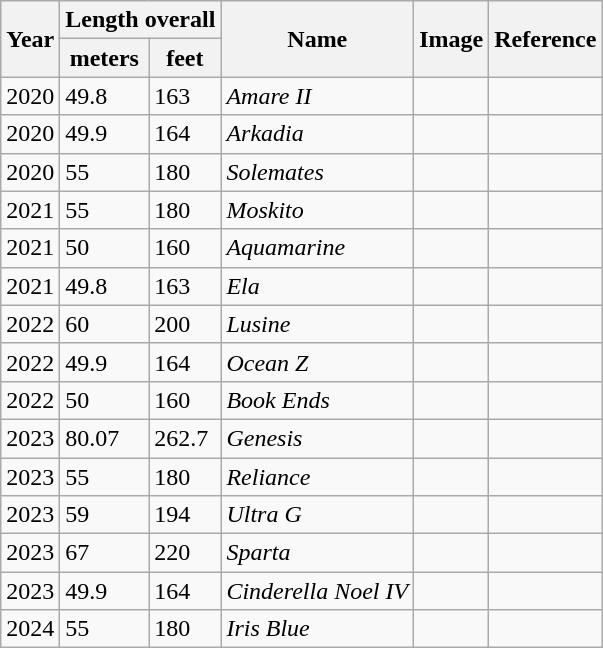<table class="wikitable sortable">
<tr>
<th rowspan=2>Year</th>
<th colspan=2>Length overall</th>
<th rowspan=2>Name</th>
<th rowspan=2>Image</th>
<th rowspan=2>Reference</th>
</tr>
<tr>
<th>meters</th>
<th>feet</th>
</tr>
<tr>
<td>2020</td>
<td>49.8</td>
<td>163</td>
<td><em>Amare II</em></td>
<td></td>
<td></td>
</tr>
<tr>
<td>2020</td>
<td>49.9</td>
<td>164</td>
<td><em>Arkadia</em></td>
<td></td>
<td></td>
</tr>
<tr>
<td>2020</td>
<td>55</td>
<td>180</td>
<td><em>Solemates</em></td>
<td></td>
<td></td>
</tr>
<tr>
<td>2021</td>
<td>55</td>
<td>180</td>
<td><em>Moskito</em></td>
<td></td>
<td></td>
</tr>
<tr>
<td>2021</td>
<td>50</td>
<td>160</td>
<td><em>Aquamarine</em></td>
<td></td>
<td></td>
</tr>
<tr>
<td>2021</td>
<td>49.8</td>
<td>163</td>
<td><em>Ela</em></td>
<td></td>
<td></td>
</tr>
<tr>
<td>2022</td>
<td>60</td>
<td>200</td>
<td><em>Lusine</em></td>
<td></td>
<td></td>
</tr>
<tr>
<td>2022</td>
<td>49.9</td>
<td>164</td>
<td><em>Ocean Z</em></td>
<td></td>
<td></td>
</tr>
<tr>
<td>2022</td>
<td>50</td>
<td>160</td>
<td><em>Book Ends</em></td>
<td></td>
<td></td>
</tr>
<tr>
<td>2023</td>
<td>80.07</td>
<td>262.7</td>
<td><em>Genesis</em></td>
<td></td>
<td></td>
</tr>
<tr>
<td>2023</td>
<td>55</td>
<td>180</td>
<td><em>Reliance</em></td>
<td></td>
<td></td>
</tr>
<tr>
<td>2023</td>
<td>59</td>
<td>194</td>
<td><em>Ultra G</em></td>
<td></td>
<td></td>
</tr>
<tr>
<td>2023</td>
<td>67</td>
<td>220</td>
<td><em>Sparta</em></td>
<td></td>
<td></td>
</tr>
<tr>
<td>2023</td>
<td>49.9</td>
<td>164</td>
<td><em>Cinderella Noel IV</em></td>
<td></td>
<td></td>
</tr>
<tr>
<td>2024</td>
<td>55</td>
<td>180</td>
<td><em>Iris Blue</em></td>
<td></td>
<td></td>
</tr>
</table>
